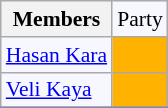<table class=wikitable style="border:1px solid #8888aa; background-color:#f7f8ff; padding:0px; font-size:90%;">
<tr>
<th>Members</th>
<td>Party</td>
</tr>
<tr>
<td><a href='#'>Hasan Kara</a></td>
<td style="background: #ffb300"></td>
</tr>
<tr>
<td><a href='#'>Veli Kaya</a></td>
<td style="background: #ffb300"></td>
</tr>
<tr>
</tr>
</table>
